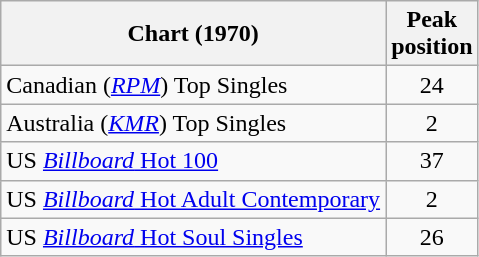<table class="wikitable sortable">
<tr>
<th>Chart (1970)</th>
<th>Peak<br>position</th>
</tr>
<tr>
<td align="left">Canadian (<em><a href='#'>RPM</a></em>) Top Singles</td>
<td align="center">24</td>
</tr>
<tr>
<td align="left">Australia (<em><a href='#'>KMR</a></em>) Top Singles</td>
<td align="center">2</td>
</tr>
<tr>
<td align="left">US <a href='#'><em>Billboard</em> Hot 100</a></td>
<td align="center">37</td>
</tr>
<tr>
<td align="left">US <a href='#'><em>Billboard</em> Hot Adult Contemporary</a></td>
<td align="center">2</td>
</tr>
<tr>
<td align="left">US <a href='#'><em>Billboard</em> Hot Soul Singles</a></td>
<td align="center">26</td>
</tr>
</table>
